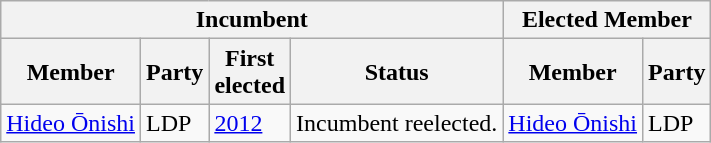<table class="wikitable sortable">
<tr>
<th colspan=4>Incumbent</th>
<th colspan=2>Elected Member</th>
</tr>
<tr>
<th>Member</th>
<th>Party</th>
<th>First<br>elected</th>
<th>Status</th>
<th>Member</th>
<th>Party</th>
</tr>
<tr>
<td><a href='#'>Hideo Ōnishi</a></td>
<td>LDP</td>
<td><a href='#'>2012</a></td>
<td>Incumbent reelected.</td>
<td><a href='#'>Hideo Ōnishi</a></td>
<td>LDP</td>
</tr>
</table>
